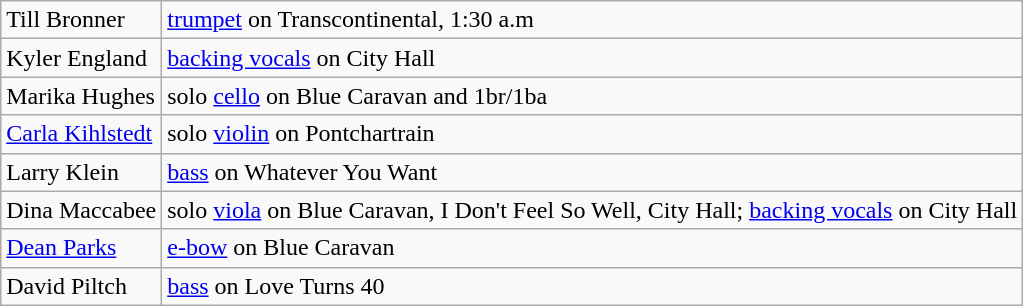<table class="wikitable">
<tr>
<td>Till Bronner</td>
<td><a href='#'>trumpet</a> on Transcontinental, 1:30 a.m</td>
</tr>
<tr>
<td>Kyler England</td>
<td><a href='#'>backing vocals</a> on City Hall</td>
</tr>
<tr>
<td>Marika Hughes</td>
<td>solo <a href='#'>cello</a> on Blue Caravan and 1br/1ba</td>
</tr>
<tr>
<td><a href='#'>Carla Kihlstedt</a></td>
<td>solo <a href='#'>violin</a> on Pontchartrain</td>
</tr>
<tr>
<td>Larry Klein</td>
<td><a href='#'>bass</a> on Whatever You Want</td>
</tr>
<tr>
<td>Dina Maccabee</td>
<td>solo <a href='#'>viola</a> on Blue Caravan, I Don't Feel So Well, City Hall; <a href='#'>backing vocals</a> on City Hall</td>
</tr>
<tr>
<td><a href='#'>Dean Parks</a></td>
<td><a href='#'>e-bow</a> on Blue Caravan</td>
</tr>
<tr>
<td>David Piltch</td>
<td><a href='#'>bass</a> on Love Turns 40</td>
</tr>
</table>
